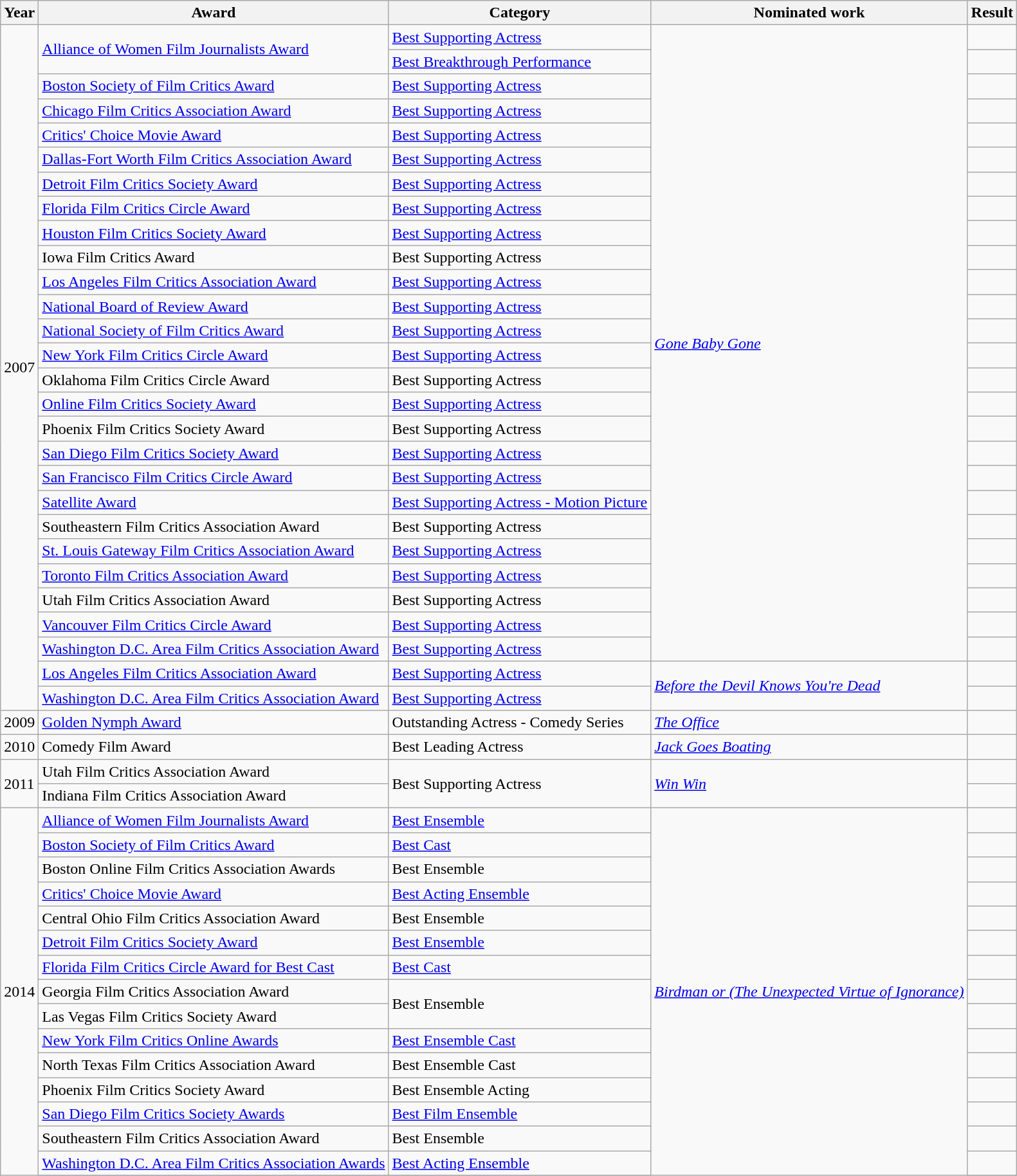<table class="wikitable">
<tr>
<th>Year</th>
<th>Award</th>
<th>Category</th>
<th>Nominated work</th>
<th>Result</th>
</tr>
<tr>
<td rowspan=28>2007</td>
<td rowspan=2><a href='#'>Alliance of Women Film Journalists Award</a></td>
<td><a href='#'>Best Supporting Actress</a></td>
<td rowspan=26><em><a href='#'>Gone Baby Gone</a></em></td>
<td></td>
</tr>
<tr>
<td><a href='#'>Best Breakthrough Performance</a></td>
<td></td>
</tr>
<tr>
<td><a href='#'>Boston Society of Film Critics Award</a></td>
<td><a href='#'>Best Supporting Actress</a></td>
<td></td>
</tr>
<tr>
<td><a href='#'>Chicago Film Critics Association Award</a></td>
<td><a href='#'>Best Supporting Actress</a></td>
<td></td>
</tr>
<tr>
<td><a href='#'>Critics' Choice Movie Award</a></td>
<td><a href='#'>Best Supporting Actress</a></td>
<td></td>
</tr>
<tr>
<td><a href='#'>Dallas-Fort Worth Film Critics Association Award</a></td>
<td><a href='#'>Best Supporting Actress</a></td>
<td></td>
</tr>
<tr>
<td><a href='#'>Detroit Film Critics Society Award</a></td>
<td><a href='#'>Best Supporting Actress</a></td>
<td></td>
</tr>
<tr>
<td><a href='#'>Florida Film Critics Circle Award</a></td>
<td><a href='#'>Best Supporting Actress</a></td>
<td></td>
</tr>
<tr>
<td><a href='#'>Houston Film Critics Society Award</a></td>
<td><a href='#'>Best Supporting Actress</a></td>
<td></td>
</tr>
<tr>
<td>Iowa Film Critics Award</td>
<td>Best Supporting Actress</td>
<td></td>
</tr>
<tr>
<td><a href='#'>Los Angeles Film Critics Association Award</a></td>
<td><a href='#'>Best Supporting Actress</a></td>
<td></td>
</tr>
<tr>
<td><a href='#'>National Board of Review Award</a></td>
<td><a href='#'>Best Supporting Actress</a></td>
<td></td>
</tr>
<tr>
<td><a href='#'>National Society of Film Critics Award</a></td>
<td><a href='#'>Best Supporting Actress</a></td>
<td></td>
</tr>
<tr>
<td><a href='#'>New York Film Critics Circle Award</a></td>
<td><a href='#'>Best Supporting Actress</a></td>
<td></td>
</tr>
<tr>
<td>Oklahoma Film Critics Circle Award</td>
<td>Best Supporting Actress</td>
<td></td>
</tr>
<tr>
<td><a href='#'>Online Film Critics Society Award</a></td>
<td><a href='#'>Best Supporting Actress</a></td>
<td></td>
</tr>
<tr>
<td>Phoenix Film Critics Society Award</td>
<td>Best Supporting Actress</td>
<td></td>
</tr>
<tr>
<td><a href='#'>San Diego Film Critics Society Award</a></td>
<td><a href='#'>Best Supporting Actress</a></td>
<td></td>
</tr>
<tr>
<td><a href='#'>San Francisco Film Critics Circle Award</a></td>
<td><a href='#'>Best Supporting Actress</a></td>
<td></td>
</tr>
<tr>
<td><a href='#'>Satellite Award</a></td>
<td><a href='#'>Best Supporting Actress - Motion Picture</a></td>
<td></td>
</tr>
<tr>
<td>Southeastern Film Critics Association Award</td>
<td>Best Supporting Actress</td>
<td></td>
</tr>
<tr>
<td><a href='#'>St. Louis Gateway Film Critics Association Award</a></td>
<td><a href='#'>Best Supporting Actress</a></td>
<td></td>
</tr>
<tr>
<td><a href='#'>Toronto Film Critics Association Award</a></td>
<td><a href='#'>Best Supporting Actress</a></td>
<td></td>
</tr>
<tr>
<td>Utah Film Critics Association Award</td>
<td>Best Supporting Actress</td>
<td></td>
</tr>
<tr>
<td><a href='#'>Vancouver Film Critics Circle Award</a></td>
<td><a href='#'>Best Supporting Actress</a></td>
<td></td>
</tr>
<tr>
<td><a href='#'>Washington D.C. Area Film Critics Association Award</a></td>
<td><a href='#'>Best Supporting Actress</a></td>
<td></td>
</tr>
<tr>
<td><a href='#'>Los Angeles Film Critics Association Award</a></td>
<td><a href='#'>Best Supporting Actress</a></td>
<td rowspan=2><em><a href='#'>Before the Devil Knows You're Dead</a></em></td>
<td></td>
</tr>
<tr>
<td><a href='#'>Washington D.C. Area Film Critics Association Award</a></td>
<td><a href='#'>Best Supporting Actress</a></td>
<td></td>
</tr>
<tr>
<td>2009</td>
<td><a href='#'>Golden Nymph Award</a></td>
<td>Outstanding Actress - Comedy Series</td>
<td><em><a href='#'>The Office</a></em></td>
<td></td>
</tr>
<tr>
<td>2010</td>
<td>Comedy Film Award</td>
<td>Best Leading Actress</td>
<td><em><a href='#'>Jack Goes Boating</a></em></td>
<td></td>
</tr>
<tr>
<td rowspan=2>2011</td>
<td>Utah Film Critics Association Award</td>
<td rowspan="2">Best Supporting Actress</td>
<td rowspan=2><em><a href='#'>Win Win</a></em></td>
<td></td>
</tr>
<tr>
<td>Indiana Film Critics Association Award</td>
<td></td>
</tr>
<tr>
<td rowspan=16>2014</td>
<td><a href='#'>Alliance of Women Film Journalists Award</a></td>
<td><a href='#'>Best Ensemble</a></td>
<td rowspan=16><em><a href='#'>Birdman or (The Unexpected Virtue of Ignorance)</a></em></td>
<td></td>
</tr>
<tr>
<td><a href='#'>Boston Society of Film Critics Award</a></td>
<td><a href='#'>Best Cast</a></td>
<td></td>
</tr>
<tr>
<td>Boston Online Film Critics Association Awards</td>
<td>Best Ensemble</td>
<td></td>
</tr>
<tr>
<td><a href='#'>Critics' Choice Movie Award</a></td>
<td><a href='#'>Best Acting Ensemble</a></td>
<td></td>
</tr>
<tr>
<td>Central Ohio Film Critics Association Award</td>
<td>Best Ensemble</td>
<td></td>
</tr>
<tr>
<td><a href='#'>Detroit Film Critics Society Award</a></td>
<td><a href='#'>Best Ensemble</a></td>
<td></td>
</tr>
<tr>
<td><a href='#'>Florida Film Critics Circle Award for Best Cast</a></td>
<td><a href='#'>Best Cast</a></td>
<td></td>
</tr>
<tr>
<td>Georgia Film Critics Association Award</td>
<td rowspan=2>Best Ensemble</td>
<td></td>
</tr>
<tr>
<td>Las Vegas Film Critics Society Award</td>
<td></td>
</tr>
<tr>
<td><a href='#'>New York Film Critics Online Awards</a></td>
<td><a href='#'>Best Ensemble Cast</a></td>
<td></td>
</tr>
<tr>
<td>North Texas Film Critics Association Award</td>
<td>Best Ensemble Cast</td>
<td></td>
</tr>
<tr>
<td>Phoenix Film Critics Society Award</td>
<td>Best Ensemble Acting</td>
<td></td>
</tr>
<tr>
<td><a href='#'>San Diego Film Critics Society Awards</a></td>
<td><a href='#'>Best Film Ensemble</a></td>
<td></td>
</tr>
<tr>
<td>Southeastern Film Critics Association Award</td>
<td>Best Ensemble</td>
<td></td>
</tr>
<tr>
<td><a href='#'>Washington D.C. Area Film Critics Association Awards</a></td>
<td><a href='#'>Best Acting Ensemble</a></td>
<td></td>
</tr>
<tr>
</tr>
</table>
